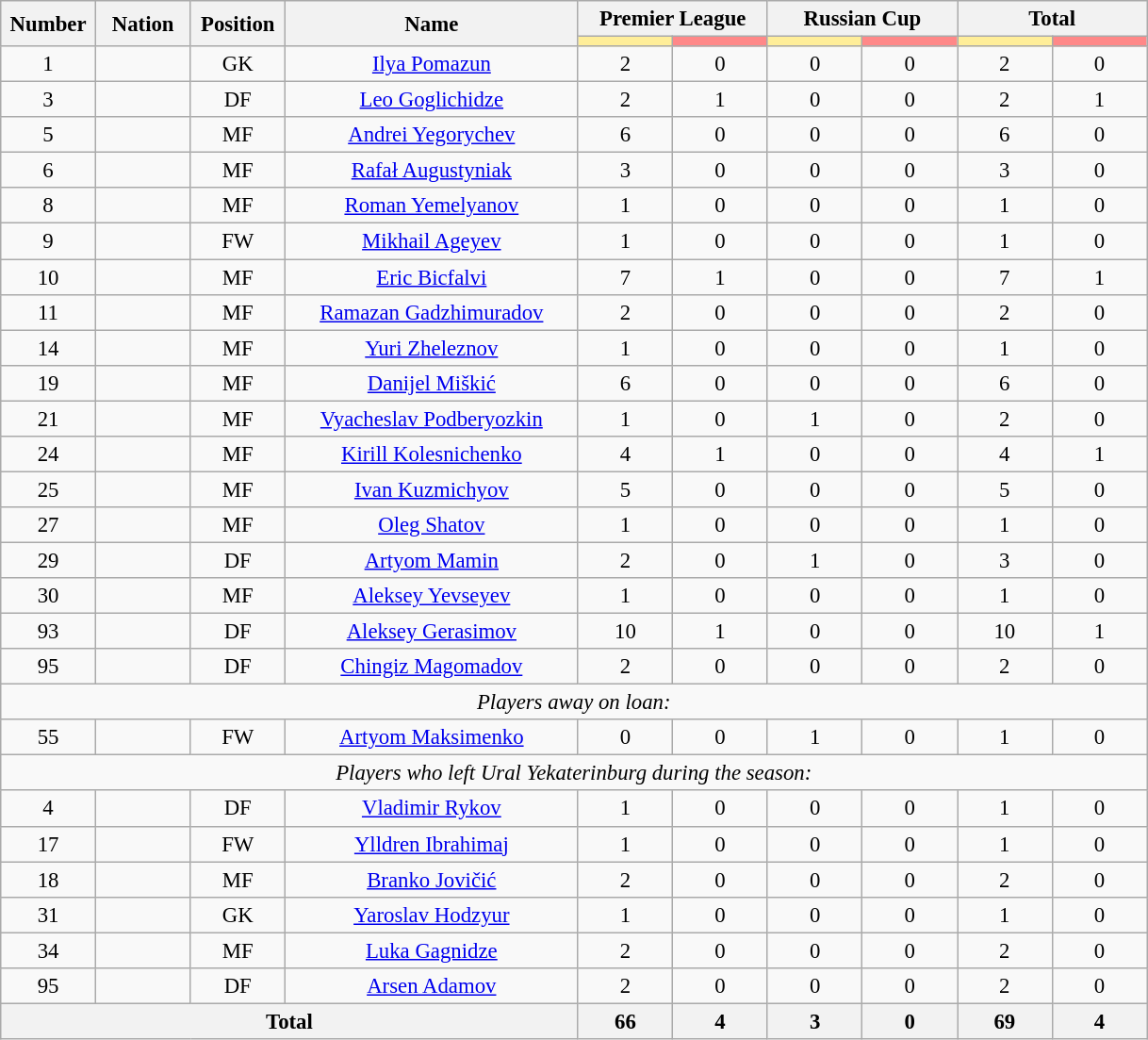<table class="wikitable" style="font-size: 95%; text-align: center;">
<tr>
<th rowspan=2 width=60>Number</th>
<th rowspan=2 width=60>Nation</th>
<th rowspan=2 width=60>Position</th>
<th rowspan=2 width=200>Name</th>
<th colspan=2>Premier League</th>
<th colspan=2>Russian Cup</th>
<th colspan=2>Total</th>
</tr>
<tr>
<th style="width:60px; background:#fe9;"></th>
<th style="width:60px; background:#ff8888;"></th>
<th style="width:60px; background:#fe9;"></th>
<th style="width:60px; background:#ff8888;"></th>
<th style="width:60px; background:#fe9;"></th>
<th style="width:60px; background:#ff8888;"></th>
</tr>
<tr>
<td>1</td>
<td></td>
<td>GK</td>
<td><a href='#'>Ilya Pomazun</a></td>
<td>2</td>
<td>0</td>
<td>0</td>
<td>0</td>
<td>2</td>
<td>0</td>
</tr>
<tr>
<td>3</td>
<td></td>
<td>DF</td>
<td><a href='#'>Leo Goglichidze</a></td>
<td>2</td>
<td>1</td>
<td>0</td>
<td>0</td>
<td>2</td>
<td>1</td>
</tr>
<tr>
<td>5</td>
<td></td>
<td>MF</td>
<td><a href='#'>Andrei Yegorychev</a></td>
<td>6</td>
<td>0</td>
<td>0</td>
<td>0</td>
<td>6</td>
<td>0</td>
</tr>
<tr>
<td>6</td>
<td></td>
<td>MF</td>
<td><a href='#'>Rafał Augustyniak</a></td>
<td>3</td>
<td>0</td>
<td>0</td>
<td>0</td>
<td>3</td>
<td>0</td>
</tr>
<tr>
<td>8</td>
<td></td>
<td>MF</td>
<td><a href='#'>Roman Yemelyanov</a></td>
<td>1</td>
<td>0</td>
<td>0</td>
<td>0</td>
<td>1</td>
<td>0</td>
</tr>
<tr>
<td>9</td>
<td></td>
<td>FW</td>
<td><a href='#'>Mikhail Ageyev</a></td>
<td>1</td>
<td>0</td>
<td>0</td>
<td>0</td>
<td>1</td>
<td>0</td>
</tr>
<tr>
<td>10</td>
<td></td>
<td>MF</td>
<td><a href='#'>Eric Bicfalvi</a></td>
<td>7</td>
<td>1</td>
<td>0</td>
<td>0</td>
<td>7</td>
<td>1</td>
</tr>
<tr>
<td>11</td>
<td></td>
<td>MF</td>
<td><a href='#'>Ramazan Gadzhimuradov</a></td>
<td>2</td>
<td>0</td>
<td>0</td>
<td>0</td>
<td>2</td>
<td>0</td>
</tr>
<tr>
<td>14</td>
<td></td>
<td>MF</td>
<td><a href='#'>Yuri Zheleznov</a></td>
<td>1</td>
<td>0</td>
<td>0</td>
<td>0</td>
<td>1</td>
<td>0</td>
</tr>
<tr>
<td>19</td>
<td></td>
<td>MF</td>
<td><a href='#'>Danijel Miškić</a></td>
<td>6</td>
<td>0</td>
<td>0</td>
<td>0</td>
<td>6</td>
<td>0</td>
</tr>
<tr>
<td>21</td>
<td></td>
<td>MF</td>
<td><a href='#'>Vyacheslav Podberyozkin</a></td>
<td>1</td>
<td>0</td>
<td>1</td>
<td>0</td>
<td>2</td>
<td>0</td>
</tr>
<tr>
<td>24</td>
<td></td>
<td>MF</td>
<td><a href='#'>Kirill Kolesnichenko</a></td>
<td>4</td>
<td>1</td>
<td>0</td>
<td>0</td>
<td>4</td>
<td>1</td>
</tr>
<tr>
<td>25</td>
<td></td>
<td>MF</td>
<td><a href='#'>Ivan Kuzmichyov</a></td>
<td>5</td>
<td>0</td>
<td>0</td>
<td>0</td>
<td>5</td>
<td>0</td>
</tr>
<tr>
<td>27</td>
<td></td>
<td>MF</td>
<td><a href='#'>Oleg Shatov</a></td>
<td>1</td>
<td>0</td>
<td>0</td>
<td>0</td>
<td>1</td>
<td>0</td>
</tr>
<tr>
<td>29</td>
<td></td>
<td>DF</td>
<td><a href='#'>Artyom Mamin</a></td>
<td>2</td>
<td>0</td>
<td>1</td>
<td>0</td>
<td>3</td>
<td>0</td>
</tr>
<tr>
<td>30</td>
<td></td>
<td>MF</td>
<td><a href='#'>Aleksey Yevseyev</a></td>
<td>1</td>
<td>0</td>
<td>0</td>
<td>0</td>
<td>1</td>
<td>0</td>
</tr>
<tr>
<td>93</td>
<td></td>
<td>DF</td>
<td><a href='#'>Aleksey Gerasimov</a></td>
<td>10</td>
<td>1</td>
<td>0</td>
<td>0</td>
<td>10</td>
<td>1</td>
</tr>
<tr>
<td>95</td>
<td></td>
<td>DF</td>
<td><a href='#'>Chingiz Magomadov</a></td>
<td>2</td>
<td>0</td>
<td>0</td>
<td>0</td>
<td>2</td>
<td>0</td>
</tr>
<tr>
<td colspan="14"><em>Players away on loan:</em></td>
</tr>
<tr>
<td>55</td>
<td></td>
<td>FW</td>
<td><a href='#'>Artyom Maksimenko</a></td>
<td>0</td>
<td>0</td>
<td>1</td>
<td>0</td>
<td>1</td>
<td>0</td>
</tr>
<tr>
<td colspan="14"><em>Players who left Ural Yekaterinburg during the season:</em></td>
</tr>
<tr>
<td>4</td>
<td></td>
<td>DF</td>
<td><a href='#'>Vladimir Rykov</a></td>
<td>1</td>
<td>0</td>
<td>0</td>
<td>0</td>
<td>1</td>
<td>0</td>
</tr>
<tr>
<td>17</td>
<td></td>
<td>FW</td>
<td><a href='#'>Ylldren Ibrahimaj</a></td>
<td>1</td>
<td>0</td>
<td>0</td>
<td>0</td>
<td>1</td>
<td>0</td>
</tr>
<tr>
<td>18</td>
<td></td>
<td>MF</td>
<td><a href='#'>Branko Jovičić</a></td>
<td>2</td>
<td>0</td>
<td>0</td>
<td>0</td>
<td>2</td>
<td>0</td>
</tr>
<tr>
<td>31</td>
<td></td>
<td>GK</td>
<td><a href='#'>Yaroslav Hodzyur</a></td>
<td>1</td>
<td>0</td>
<td>0</td>
<td>0</td>
<td>1</td>
<td>0</td>
</tr>
<tr>
<td>34</td>
<td></td>
<td>MF</td>
<td><a href='#'>Luka Gagnidze</a></td>
<td>2</td>
<td>0</td>
<td>0</td>
<td>0</td>
<td>2</td>
<td>0</td>
</tr>
<tr>
<td>95</td>
<td></td>
<td>DF</td>
<td><a href='#'>Arsen Adamov</a></td>
<td>2</td>
<td>0</td>
<td>0</td>
<td>0</td>
<td>2</td>
<td>0</td>
</tr>
<tr>
<th colspan=4>Total</th>
<th>66</th>
<th>4</th>
<th>3</th>
<th>0</th>
<th>69</th>
<th>4</th>
</tr>
</table>
